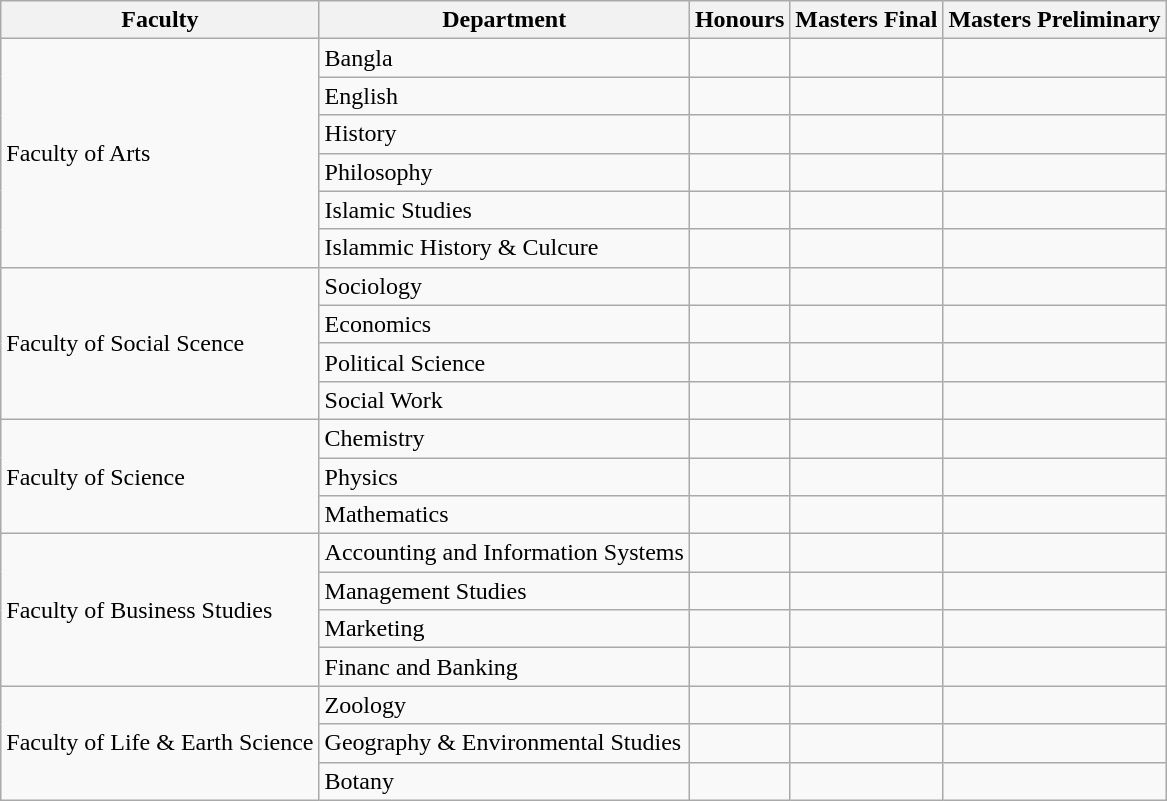<table class="wikitable sortable plainrowheaders">
<tr>
<th><strong>Faculty</strong></th>
<th><strong>Department</strong></th>
<th><strong>Honours</strong></th>
<th><strong>Masters Final</strong></th>
<th><strong>Masters Preliminary</strong></th>
</tr>
<tr>
<td rowspan="6">Faculty of Arts</td>
<td>Bangla</td>
<td></td>
<td></td>
<td></td>
</tr>
<tr>
<td>English</td>
<td></td>
<td></td>
<td></td>
</tr>
<tr>
<td>History</td>
<td></td>
<td></td>
<td></td>
</tr>
<tr>
<td>Philosophy</td>
<td></td>
<td></td>
<td></td>
</tr>
<tr>
<td>Islamic Studies</td>
<td></td>
<td></td>
<td></td>
</tr>
<tr>
<td>Islammic History & Culcure</td>
<td></td>
<td></td>
<td></td>
</tr>
<tr>
<td rowspan="4">Faculty of Social Scence</td>
<td>Sociology</td>
<td></td>
<td></td>
<td></td>
</tr>
<tr>
<td>Economics</td>
<td></td>
<td></td>
<td></td>
</tr>
<tr>
<td>Political Science</td>
<td></td>
<td></td>
<td></td>
</tr>
<tr>
<td>Social Work</td>
<td></td>
<td></td>
<td></td>
</tr>
<tr>
<td rowspan="3">Faculty of Science</td>
<td>Chemistry</td>
<td></td>
<td></td>
<td></td>
</tr>
<tr>
<td>Physics</td>
<td></td>
<td></td>
<td></td>
</tr>
<tr>
<td>Mathematics</td>
<td></td>
<td></td>
<td></td>
</tr>
<tr>
<td rowspan="4">Faculty of Business Studies</td>
<td>Accounting and Information Systems</td>
<td></td>
<td></td>
<td></td>
</tr>
<tr>
<td>Management Studies</td>
<td></td>
<td></td>
<td></td>
</tr>
<tr>
<td>Marketing</td>
<td></td>
<td></td>
<td></td>
</tr>
<tr>
<td>Financ and Banking</td>
<td></td>
<td></td>
<td></td>
</tr>
<tr>
<td rowspan="3">Faculty of Life & Earth Science</td>
<td>Zoology</td>
<td></td>
<td></td>
<td></td>
</tr>
<tr>
<td>Geography & Environmental Studies</td>
<td></td>
<td></td>
<td></td>
</tr>
<tr>
<td>Botany</td>
<td></td>
<td></td>
<td></td>
</tr>
</table>
